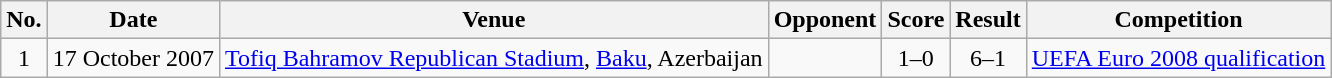<table class="wikitable sortable">
<tr>
<th scope="col">No.</th>
<th scope="col">Date</th>
<th scope="col">Venue</th>
<th scope="col">Opponent</th>
<th scope="col">Score</th>
<th scope="col">Result</th>
<th scope="col">Competition</th>
</tr>
<tr>
<td align="center">1</td>
<td>17 October 2007</td>
<td><a href='#'>Tofiq Bahramov Republican Stadium</a>, <a href='#'>Baku</a>, Azerbaijan</td>
<td></td>
<td align="center">1–0</td>
<td align=center>6–1</td>
<td><a href='#'>UEFA Euro 2008 qualification</a></td>
</tr>
</table>
